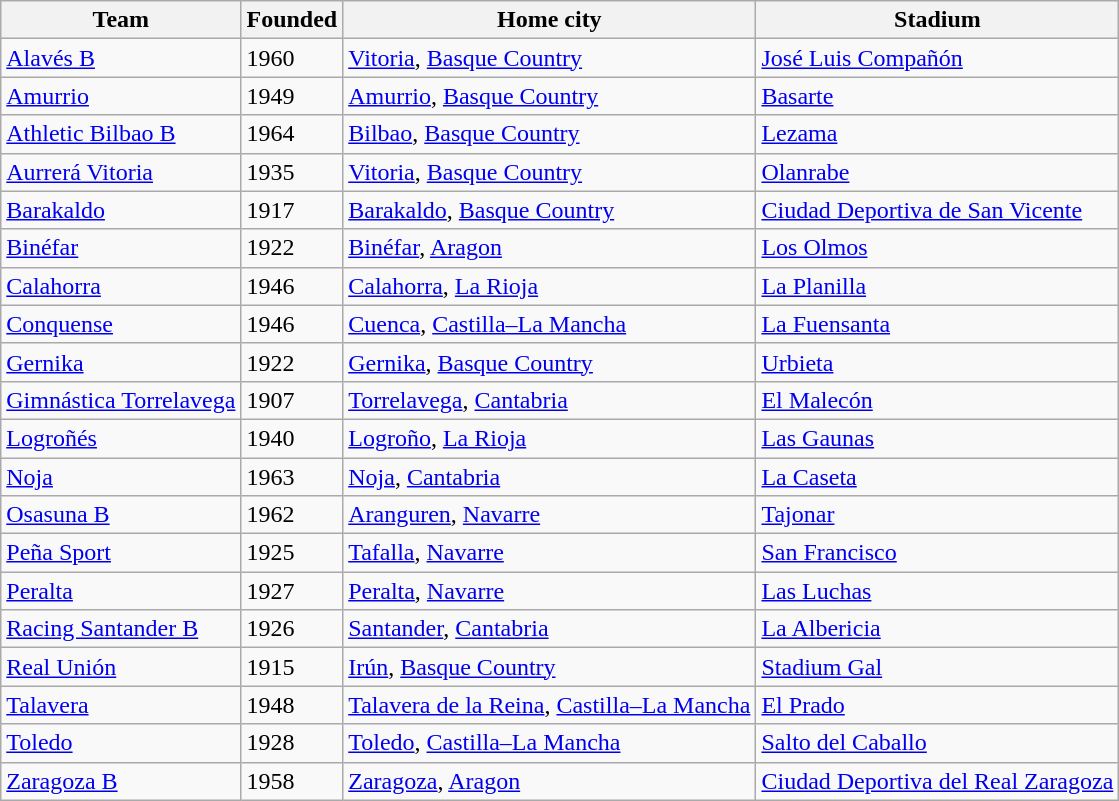<table class="wikitable sortable">
<tr>
<th>Team</th>
<th>Founded</th>
<th>Home city</th>
<th>Stadium</th>
</tr>
<tr>
<td><a href='#'>Alavés B</a></td>
<td>1960</td>
<td><a href='#'>Vitoria</a>, <a href='#'>Basque Country</a></td>
<td><a href='#'>José Luis Compañón</a></td>
</tr>
<tr>
<td><a href='#'>Amurrio</a></td>
<td>1949</td>
<td><a href='#'>Amurrio</a>, <a href='#'>Basque Country</a></td>
<td><a href='#'>Basarte</a></td>
</tr>
<tr>
<td><a href='#'>Athletic Bilbao B</a></td>
<td>1964</td>
<td><a href='#'>Bilbao</a>, <a href='#'>Basque Country</a></td>
<td><a href='#'>Lezama</a></td>
</tr>
<tr>
<td><a href='#'>Aurrerá Vitoria</a></td>
<td>1935</td>
<td><a href='#'>Vitoria</a>, <a href='#'>Basque Country</a></td>
<td><a href='#'>Olanrabe</a></td>
</tr>
<tr>
<td><a href='#'>Barakaldo</a></td>
<td>1917</td>
<td><a href='#'>Barakaldo</a>, <a href='#'>Basque Country</a></td>
<td><a href='#'>Ciudad Deportiva de San Vicente</a></td>
</tr>
<tr>
<td><a href='#'>Binéfar</a></td>
<td>1922</td>
<td><a href='#'>Binéfar</a>, <a href='#'>Aragon</a></td>
<td><a href='#'>Los Olmos</a></td>
</tr>
<tr>
<td><a href='#'>Calahorra</a></td>
<td>1946</td>
<td><a href='#'>Calahorra</a>, <a href='#'>La Rioja</a></td>
<td><a href='#'>La Planilla</a></td>
</tr>
<tr>
<td><a href='#'>Conquense</a></td>
<td>1946</td>
<td><a href='#'>Cuenca</a>, <a href='#'>Castilla–La Mancha</a></td>
<td><a href='#'>La Fuensanta</a></td>
</tr>
<tr>
<td><a href='#'>Gernika</a></td>
<td>1922</td>
<td><a href='#'>Gernika</a>, <a href='#'>Basque Country</a></td>
<td><a href='#'>Urbieta</a></td>
</tr>
<tr>
<td><a href='#'>Gimnástica Torrelavega</a></td>
<td>1907</td>
<td><a href='#'>Torrelavega</a>, <a href='#'>Cantabria</a></td>
<td><a href='#'>El Malecón</a></td>
</tr>
<tr>
<td><a href='#'>Logroñés</a></td>
<td>1940</td>
<td><a href='#'>Logroño</a>, <a href='#'>La Rioja</a></td>
<td><a href='#'>Las Gaunas</a></td>
</tr>
<tr>
<td><a href='#'>Noja</a></td>
<td>1963</td>
<td><a href='#'>Noja</a>, <a href='#'>Cantabria</a></td>
<td><a href='#'>La Caseta</a></td>
</tr>
<tr>
<td><a href='#'>Osasuna B</a></td>
<td>1962</td>
<td><a href='#'>Aranguren</a>, <a href='#'>Navarre</a></td>
<td><a href='#'>Tajonar</a></td>
</tr>
<tr>
<td><a href='#'>Peña Sport</a></td>
<td>1925</td>
<td><a href='#'>Tafalla</a>, <a href='#'>Navarre</a></td>
<td><a href='#'>San Francisco</a></td>
</tr>
<tr>
<td><a href='#'>Peralta</a></td>
<td>1927</td>
<td><a href='#'>Peralta</a>, <a href='#'>Navarre</a></td>
<td><a href='#'>Las Luchas</a></td>
</tr>
<tr>
<td><a href='#'>Racing Santander B</a></td>
<td>1926</td>
<td><a href='#'>Santander</a>, <a href='#'>Cantabria</a></td>
<td><a href='#'>La Albericia</a></td>
</tr>
<tr>
<td><a href='#'>Real Unión</a></td>
<td>1915</td>
<td><a href='#'>Irún</a>, <a href='#'>Basque Country</a></td>
<td><a href='#'>Stadium Gal</a></td>
</tr>
<tr>
<td><a href='#'>Talavera</a></td>
<td>1948</td>
<td><a href='#'>Talavera de la Reina</a>, <a href='#'>Castilla–La Mancha</a></td>
<td><a href='#'>El Prado</a></td>
</tr>
<tr>
<td><a href='#'>Toledo</a></td>
<td>1928</td>
<td><a href='#'>Toledo</a>, <a href='#'>Castilla–La Mancha</a></td>
<td><a href='#'>Salto del Caballo</a></td>
</tr>
<tr>
<td><a href='#'>Zaragoza B</a></td>
<td>1958</td>
<td><a href='#'>Zaragoza</a>, <a href='#'>Aragon</a></td>
<td><a href='#'>Ciudad Deportiva del Real Zaragoza</a></td>
</tr>
</table>
